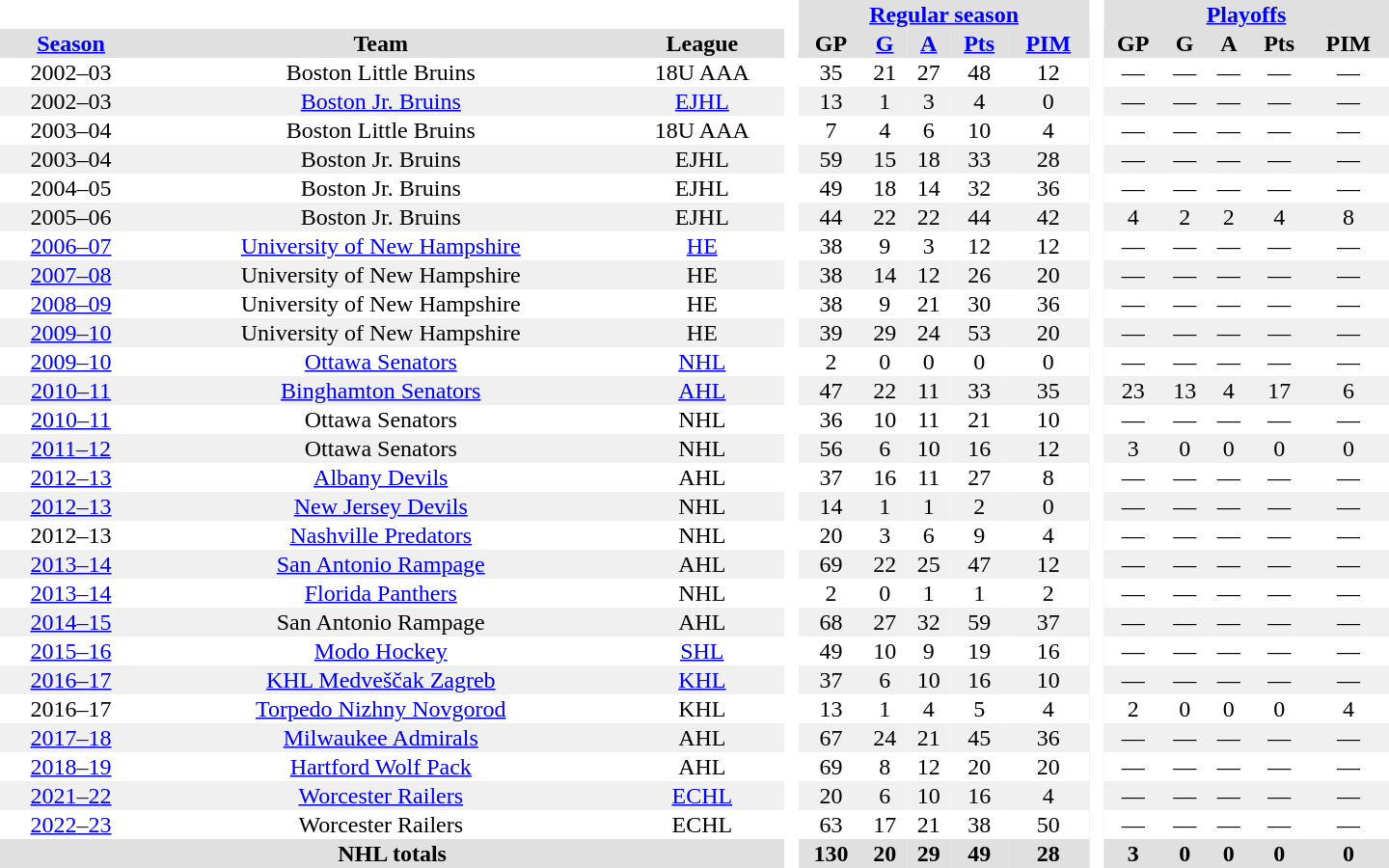<table border="0" cellpadding="1" cellspacing="0" style="text-align:center; width:60em">
<tr bgcolor="#e0e0e0">
<th colspan="3" bgcolor="#ffffff"> </th>
<th rowspan="99" bgcolor="#ffffff"> </th>
<th colspan="5"><a href='#'>Regular season</a></th>
<th rowspan="99" bgcolor="#ffffff"> </th>
<th colspan="5"><a href='#'>Playoffs</a></th>
</tr>
<tr bgcolor="#e0e0e0">
<th><a href='#'>Season</a></th>
<th>Team</th>
<th>League</th>
<th>GP</th>
<th><a href='#'>G</a></th>
<th><a href='#'>A</a></th>
<th><a href='#'>Pts</a></th>
<th><a href='#'>PIM</a></th>
<th>GP</th>
<th>G</th>
<th>A</th>
<th>Pts</th>
<th>PIM</th>
</tr>
<tr>
<td>2002–03</td>
<td>Boston Little Bruins</td>
<td>18U AAA</td>
<td>35</td>
<td>21</td>
<td>27</td>
<td>48</td>
<td>12</td>
<td>—</td>
<td>—</td>
<td>—</td>
<td>—</td>
<td>—</td>
</tr>
<tr bgcolor="#f0f0f0">
<td>2002–03</td>
<td><a href='#'>Boston Jr. Bruins</a></td>
<td><a href='#'>EJHL</a></td>
<td>13</td>
<td>1</td>
<td>3</td>
<td>4</td>
<td>0</td>
<td>—</td>
<td>—</td>
<td>—</td>
<td>—</td>
<td>—</td>
</tr>
<tr>
<td>2003–04</td>
<td>Boston Little Bruins</td>
<td>18U AAA</td>
<td>7</td>
<td>4</td>
<td>6</td>
<td>10</td>
<td>4</td>
<td>—</td>
<td>—</td>
<td>—</td>
<td>—</td>
<td>—</td>
</tr>
<tr bgcolor="#f0f0f0">
<td>2003–04</td>
<td>Boston Jr. Bruins</td>
<td>EJHL</td>
<td>59</td>
<td>15</td>
<td>18</td>
<td>33</td>
<td>28</td>
<td>—</td>
<td>—</td>
<td>—</td>
<td>—</td>
<td>—</td>
</tr>
<tr>
<td>2004–05</td>
<td>Boston Jr. Bruins</td>
<td>EJHL</td>
<td>49</td>
<td>18</td>
<td>14</td>
<td>32</td>
<td>36</td>
<td>—</td>
<td>—</td>
<td>—</td>
<td>—</td>
<td>—</td>
</tr>
<tr bgcolor="#f0f0f0">
<td>2005–06</td>
<td>Boston Jr. Bruins</td>
<td>EJHL</td>
<td>44</td>
<td>22</td>
<td>22</td>
<td>44</td>
<td>42</td>
<td>4</td>
<td>2</td>
<td>2</td>
<td>4</td>
<td>8</td>
</tr>
<tr>
<td><a href='#'>2006–07</a></td>
<td><a href='#'>University of New Hampshire</a></td>
<td><a href='#'>HE</a></td>
<td>38</td>
<td>9</td>
<td>3</td>
<td>12</td>
<td>12</td>
<td>—</td>
<td>—</td>
<td>—</td>
<td>—</td>
<td>—</td>
</tr>
<tr bgcolor="#f0f0f0">
<td><a href='#'>2007–08</a></td>
<td>University of New Hampshire</td>
<td>HE</td>
<td>38</td>
<td>14</td>
<td>12</td>
<td>26</td>
<td>20</td>
<td>—</td>
<td>—</td>
<td>—</td>
<td>—</td>
<td>—</td>
</tr>
<tr>
<td><a href='#'>2008–09</a></td>
<td>University of New Hampshire</td>
<td>HE</td>
<td>38</td>
<td>9</td>
<td>21</td>
<td>30</td>
<td>36</td>
<td>—</td>
<td>—</td>
<td>—</td>
<td>—</td>
<td>—</td>
</tr>
<tr bgcolor="#f0f0f0">
<td><a href='#'>2009–10</a></td>
<td>University of New Hampshire</td>
<td>HE</td>
<td>39</td>
<td>29</td>
<td>24</td>
<td>53</td>
<td>20</td>
<td>—</td>
<td>—</td>
<td>—</td>
<td>—</td>
<td>—</td>
</tr>
<tr>
<td><a href='#'>2009–10</a></td>
<td><a href='#'>Ottawa Senators</a></td>
<td><a href='#'>NHL</a></td>
<td>2</td>
<td>0</td>
<td>0</td>
<td>0</td>
<td>0</td>
<td>—</td>
<td>—</td>
<td>—</td>
<td>—</td>
<td>—</td>
</tr>
<tr bgcolor="#f0f0f0">
<td><a href='#'>2010–11</a></td>
<td><a href='#'>Binghamton Senators</a></td>
<td><a href='#'>AHL</a></td>
<td>47</td>
<td>22</td>
<td>11</td>
<td>33</td>
<td>35</td>
<td>23</td>
<td>13</td>
<td>4</td>
<td>17</td>
<td>6</td>
</tr>
<tr>
<td><a href='#'>2010–11</a></td>
<td>Ottawa Senators</td>
<td>NHL</td>
<td>36</td>
<td>10</td>
<td>11</td>
<td>21</td>
<td>10</td>
<td>—</td>
<td>—</td>
<td>—</td>
<td>—</td>
<td>—</td>
</tr>
<tr bgcolor="#f0f0f0">
<td><a href='#'>2011–12</a></td>
<td>Ottawa Senators</td>
<td>NHL</td>
<td>56</td>
<td>6</td>
<td>10</td>
<td>16</td>
<td>12</td>
<td>3</td>
<td>0</td>
<td>0</td>
<td>0</td>
<td>0</td>
</tr>
<tr>
<td><a href='#'>2012–13</a></td>
<td><a href='#'>Albany Devils</a></td>
<td>AHL</td>
<td>37</td>
<td>16</td>
<td>11</td>
<td>27</td>
<td>8</td>
<td>—</td>
<td>—</td>
<td>—</td>
<td>—</td>
<td>—</td>
</tr>
<tr bgcolor="#f0f0f0">
<td><a href='#'>2012–13</a></td>
<td><a href='#'>New Jersey Devils</a></td>
<td>NHL</td>
<td>14</td>
<td>1</td>
<td>1</td>
<td>2</td>
<td>0</td>
<td>—</td>
<td>—</td>
<td>—</td>
<td>—</td>
<td>—</td>
</tr>
<tr>
<td>2012–13</td>
<td><a href='#'>Nashville Predators</a></td>
<td>NHL</td>
<td>20</td>
<td>3</td>
<td>6</td>
<td>9</td>
<td>4</td>
<td>—</td>
<td>—</td>
<td>—</td>
<td>—</td>
<td>—</td>
</tr>
<tr bgcolor="#f0f0f0">
<td><a href='#'>2013–14</a></td>
<td><a href='#'>San Antonio Rampage</a></td>
<td>AHL</td>
<td>69</td>
<td>22</td>
<td>25</td>
<td>47</td>
<td>12</td>
<td>—</td>
<td>—</td>
<td>—</td>
<td>—</td>
<td>—</td>
</tr>
<tr>
<td><a href='#'>2013–14</a></td>
<td><a href='#'>Florida Panthers</a></td>
<td>NHL</td>
<td>2</td>
<td>0</td>
<td>1</td>
<td>1</td>
<td>2</td>
<td>—</td>
<td>—</td>
<td>—</td>
<td>—</td>
<td>—</td>
</tr>
<tr bgcolor="#f0f0f0">
<td><a href='#'>2014–15</a></td>
<td>San Antonio Rampage</td>
<td>AHL</td>
<td>68</td>
<td>27</td>
<td>32</td>
<td>59</td>
<td>37</td>
<td>—</td>
<td>—</td>
<td>—</td>
<td>—</td>
<td>—</td>
</tr>
<tr>
<td><a href='#'>2015–16</a></td>
<td><a href='#'>Modo Hockey</a></td>
<td><a href='#'>SHL</a></td>
<td>49</td>
<td>10</td>
<td>9</td>
<td>19</td>
<td>16</td>
<td>—</td>
<td>—</td>
<td>—</td>
<td>—</td>
<td>—</td>
</tr>
<tr bgcolor="#f0f0f0">
<td><a href='#'>2016–17</a></td>
<td><a href='#'>KHL Medveščak Zagreb</a></td>
<td><a href='#'>KHL</a></td>
<td>37</td>
<td>6</td>
<td>10</td>
<td>16</td>
<td>10</td>
<td>—</td>
<td>—</td>
<td>—</td>
<td>—</td>
<td>—</td>
</tr>
<tr>
<td>2016–17</td>
<td><a href='#'>Torpedo Nizhny Novgorod</a></td>
<td>KHL</td>
<td>13</td>
<td>1</td>
<td>4</td>
<td>5</td>
<td>4</td>
<td>2</td>
<td>0</td>
<td>0</td>
<td>0</td>
<td>4</td>
</tr>
<tr bgcolor="#f0f0f0">
<td><a href='#'>2017–18</a></td>
<td><a href='#'>Milwaukee Admirals</a></td>
<td>AHL</td>
<td>67</td>
<td>24</td>
<td>21</td>
<td>45</td>
<td>36</td>
<td>—</td>
<td>—</td>
<td>—</td>
<td>—</td>
<td>—</td>
</tr>
<tr>
<td><a href='#'>2018–19</a></td>
<td><a href='#'>Hartford Wolf Pack</a></td>
<td>AHL</td>
<td>69</td>
<td>8</td>
<td>12</td>
<td>20</td>
<td>20</td>
<td>—</td>
<td>—</td>
<td>—</td>
<td>—</td>
<td>—</td>
</tr>
<tr bgcolor="#f0f0f0">
<td><a href='#'>2021–22</a></td>
<td><a href='#'>Worcester Railers</a></td>
<td><a href='#'>ECHL</a></td>
<td>20</td>
<td>6</td>
<td>10</td>
<td>16</td>
<td>4</td>
<td>—</td>
<td>—</td>
<td>—</td>
<td>—</td>
<td>—</td>
</tr>
<tr>
<td><a href='#'>2022–23</a></td>
<td>Worcester Railers</td>
<td>ECHL</td>
<td>63</td>
<td>17</td>
<td>21</td>
<td>38</td>
<td>50</td>
<td>—</td>
<td>—</td>
<td>—</td>
<td>—</td>
<td>—</td>
</tr>
<tr bgcolor="#e0e0e0">
<th colspan="3">NHL totals</th>
<th>130</th>
<th>20</th>
<th>29</th>
<th>49</th>
<th>28</th>
<th>3</th>
<th>0</th>
<th>0</th>
<th>0</th>
<th>0</th>
</tr>
</table>
